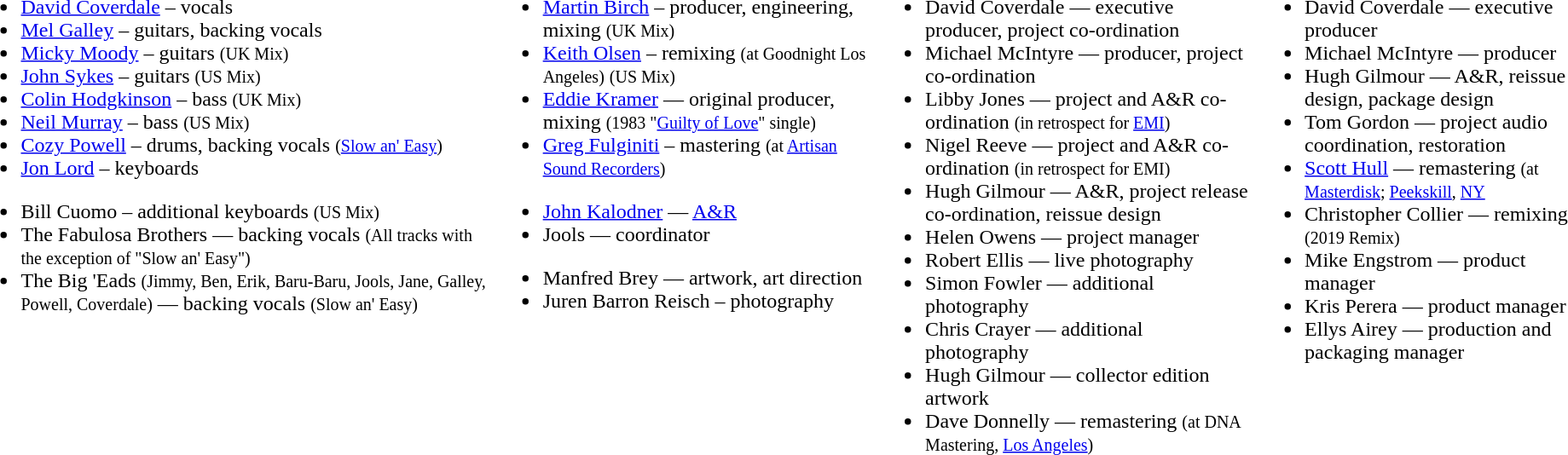<table>
<tr>
<td valign=top><br><ul><li><a href='#'>David Coverdale</a> – vocals</li><li><a href='#'>Mel Galley</a> – guitars, backing vocals</li><li><a href='#'>Micky Moody</a> – guitars <small>(UK Mix)</small></li><li><a href='#'>John Sykes</a> – guitars <small>(US Mix)</small></li><li><a href='#'>Colin Hodgkinson</a> – bass <small>(UK Mix)</small></li><li><a href='#'>Neil Murray</a> – bass <small>(US Mix)</small></li><li><a href='#'>Cozy Powell</a> – drums, backing vocals <small>(<a href='#'>Slow an' Easy</a>)</small></li><li><a href='#'>Jon Lord</a> – keyboards</li></ul><ul><li>Bill Cuomo – additional keyboards <small>(US Mix)</small></li><li>The Fabulosa Brothers — backing vocals <small>(All tracks with the exception of "Slow an' Easy")</small></li><li>The Big 'Eads <small>(Jimmy, Ben, Erik, Baru-Baru, Jools, Jane, Galley, Powell, Coverdale)</small> — backing vocals <small>(Slow an' Easy)</small></li></ul></td>
<td valign=top><br><ul><li><a href='#'>Martin Birch</a> – producer, engineering, mixing <small>(UK Mix)</small></li><li><a href='#'>Keith Olsen</a> – remixing <small>(at Goodnight Los Angeles)</small> <small>(US Mix)</small></li><li><a href='#'>Eddie Kramer</a> — original producer, mixing <small>(1983 "<a href='#'>Guilty of Love</a>" single)</small></li><li><a href='#'>Greg Fulginiti</a> – mastering <small>(at <a href='#'>Artisan Sound Recorders</a>)</small></li></ul><ul><li><a href='#'>John Kalodner</a> — <a href='#'>A&R</a></li><li>Jools — coordinator</li></ul><ul><li>Manfred Brey — artwork, art direction</li><li>Juren Barron Reisch – photography</li></ul></td>
<td valign=top><br><ul><li>David Coverdale — executive producer, project co-ordination</li><li>Michael McIntyre — producer, project co-ordination</li><li>Libby Jones — project and A&R co-ordination <small>(in retrospect for <a href='#'>EMI</a>)</small></li><li>Nigel Reeve — project and A&R co-ordination <small>(in retrospect for EMI)</small></li><li>Hugh Gilmour — A&R, project release co-ordination, reissue design</li><li>Helen Owens — project manager</li><li>Robert Ellis — live photography</li><li>Simon Fowler — additional photography</li><li>Chris Crayer — additional photography</li><li>Hugh Gilmour — collector edition artwork</li><li>Dave Donnelly — remastering <small>(at DNA Mastering, <a href='#'>Los Angeles</a>)</small></li></ul></td>
<td valign=top><br><ul><li>David Coverdale — executive producer</li><li>Michael McIntyre — producer</li><li>Hugh Gilmour — A&R, reissue design, package design</li><li>Tom Gordon — project audio coordination, restoration</li><li><a href='#'>Scott Hull</a> — remastering <small>(at <a href='#'>Masterdisk</a>; <a href='#'>Peekskill</a>, <a href='#'>NY</a></small></li><li>Christopher Collier — remixing <small>(2019 Remix)</small></li><li>Mike Engstrom — product manager</li><li>Kris Perera — product manager</li><li>Ellys Airey — production and packaging manager</li></ul></td>
</tr>
</table>
